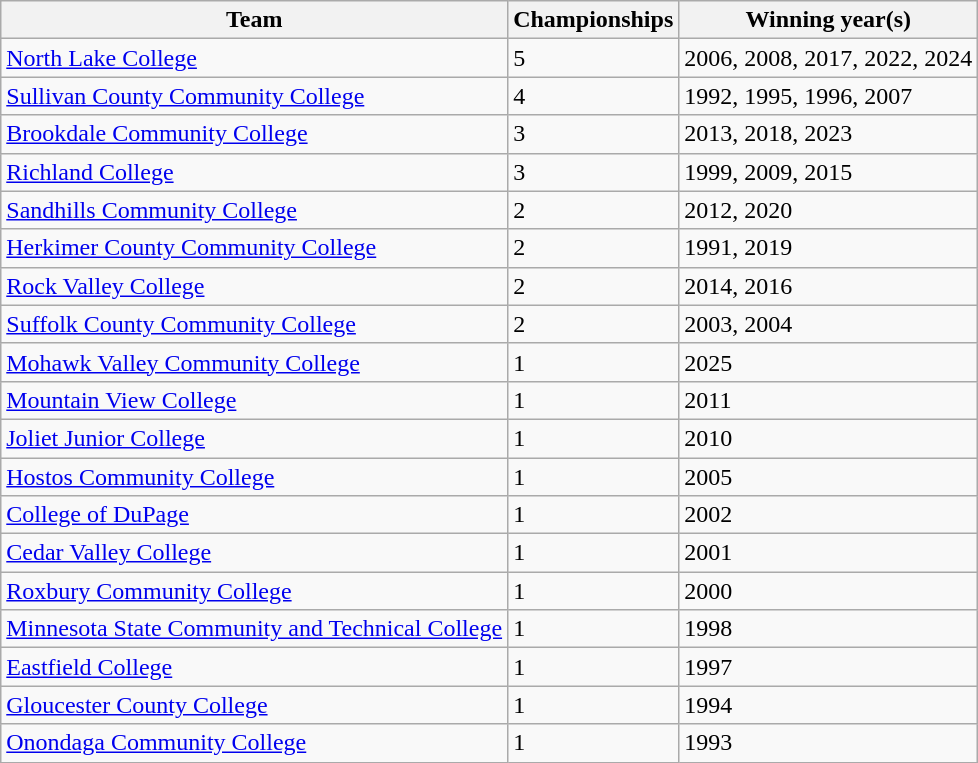<table class="wikitable">
<tr>
<th>Team</th>
<th>Championships</th>
<th>Winning year(s)</th>
</tr>
<tr>
<td><a href='#'>North Lake College</a></td>
<td>5</td>
<td>2006, 2008, 2017, 2022, 2024</td>
</tr>
<tr>
<td><a href='#'>Sullivan County Community College</a></td>
<td>4</td>
<td>1992, 1995, 1996, 2007</td>
</tr>
<tr>
<td><a href='#'>Brookdale Community College</a></td>
<td>3</td>
<td>2013, 2018, 2023</td>
</tr>
<tr>
<td><a href='#'>Richland College</a></td>
<td>3</td>
<td>1999, 2009, 2015</td>
</tr>
<tr>
<td><a href='#'>Sandhills Community College</a></td>
<td>2</td>
<td>2012, 2020</td>
</tr>
<tr>
<td><a href='#'>Herkimer County Community College</a></td>
<td>2</td>
<td>1991, 2019</td>
</tr>
<tr>
<td><a href='#'>Rock Valley College</a></td>
<td>2</td>
<td>2014, 2016</td>
</tr>
<tr>
<td><a href='#'>Suffolk County Community College</a></td>
<td>2</td>
<td>2003, 2004</td>
</tr>
<tr>
<td><a href='#'>Mohawk Valley Community College</a></td>
<td>1</td>
<td>2025</td>
</tr>
<tr>
<td><a href='#'>Mountain View College</a></td>
<td>1</td>
<td>2011</td>
</tr>
<tr>
<td><a href='#'>Joliet Junior College</a></td>
<td>1</td>
<td>2010</td>
</tr>
<tr>
<td><a href='#'>Hostos Community College</a></td>
<td>1</td>
<td>2005</td>
</tr>
<tr>
<td><a href='#'>College of DuPage</a></td>
<td>1</td>
<td>2002</td>
</tr>
<tr>
<td><a href='#'>Cedar Valley College</a></td>
<td>1</td>
<td>2001</td>
</tr>
<tr>
<td><a href='#'>Roxbury Community College</a></td>
<td>1</td>
<td>2000</td>
</tr>
<tr>
<td><a href='#'>Minnesota State Community and Technical College</a></td>
<td>1</td>
<td>1998</td>
</tr>
<tr>
<td><a href='#'>Eastfield College</a></td>
<td>1</td>
<td>1997</td>
</tr>
<tr>
<td><a href='#'>Gloucester County College</a></td>
<td>1</td>
<td>1994</td>
</tr>
<tr>
<td><a href='#'>Onondaga Community College</a></td>
<td>1</td>
<td>1993</td>
</tr>
</table>
